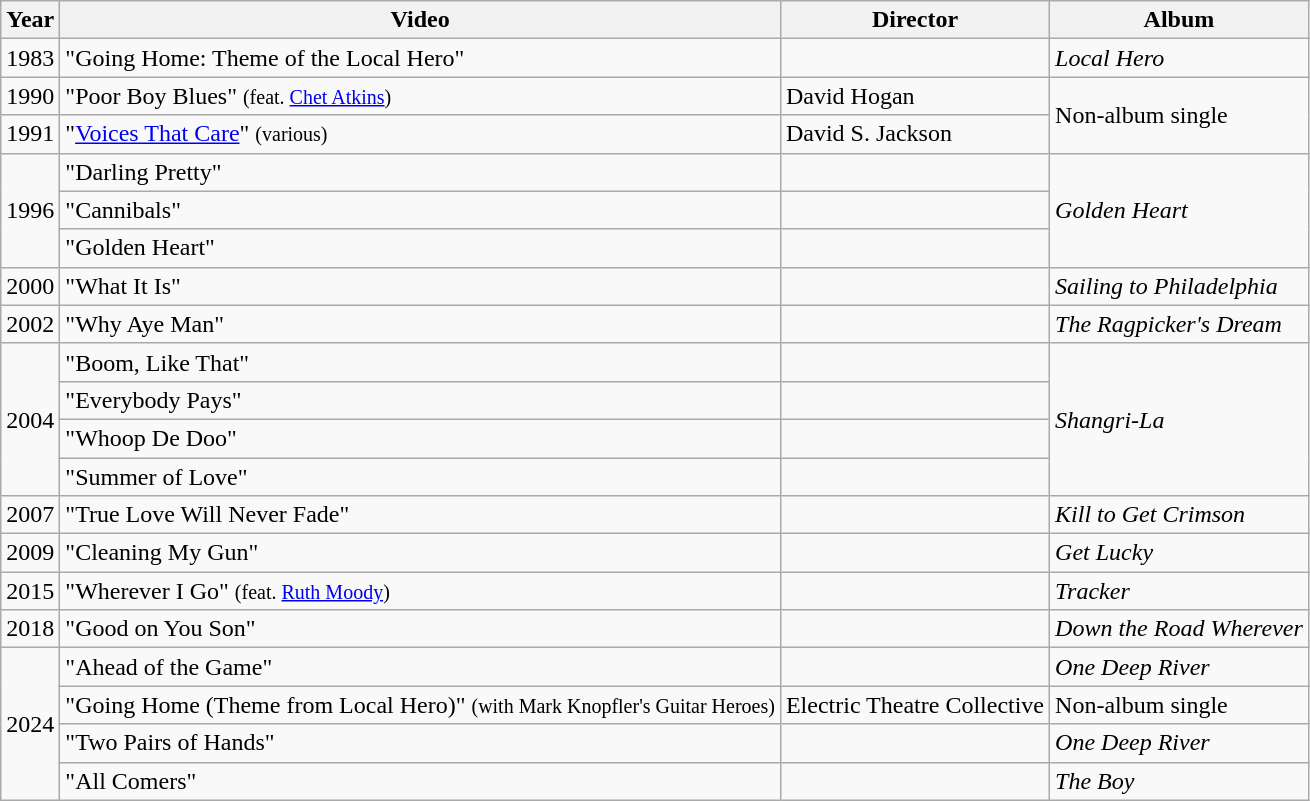<table class="wikitable">
<tr>
<th>Year</th>
<th>Video</th>
<th>Director</th>
<th>Album</th>
</tr>
<tr>
<td>1983</td>
<td>"Going Home: Theme of the Local Hero"</td>
<td></td>
<td><em>Local Hero</em></td>
</tr>
<tr>
<td>1990</td>
<td>"Poor Boy Blues" <small>(feat. <a href='#'>Chet Atkins</a>)</small></td>
<td>David Hogan</td>
<td rowspan="2">Non-album single</td>
</tr>
<tr>
<td>1991</td>
<td>"<a href='#'>Voices That Care</a>" <small>(various)</small></td>
<td>David S. Jackson</td>
</tr>
<tr>
<td rowspan="3">1996</td>
<td>"Darling Pretty"</td>
<td></td>
<td rowspan="3"><em>Golden Heart</em></td>
</tr>
<tr>
<td>"Cannibals"</td>
<td></td>
</tr>
<tr>
<td>"Golden Heart"</td>
<td></td>
</tr>
<tr>
<td>2000</td>
<td>"What It Is"</td>
<td></td>
<td><em>Sailing to Philadelphia</em></td>
</tr>
<tr>
<td>2002</td>
<td>"Why Aye Man"</td>
<td></td>
<td><em>The Ragpicker's Dream</em></td>
</tr>
<tr>
<td rowspan="4">2004</td>
<td>"Boom, Like That"</td>
<td></td>
<td rowspan="4"><em>Shangri-La</em></td>
</tr>
<tr>
<td>"Everybody Pays"</td>
<td></td>
</tr>
<tr>
<td>"Whoop De Doo"</td>
<td></td>
</tr>
<tr>
<td>"Summer of Love"</td>
<td></td>
</tr>
<tr>
<td>2007</td>
<td>"True Love Will Never Fade"</td>
<td></td>
<td><em>Kill to Get Crimson</em></td>
</tr>
<tr>
<td>2009</td>
<td>"Cleaning My Gun"</td>
<td></td>
<td><em>Get Lucky</em></td>
</tr>
<tr>
<td>2015</td>
<td>"Wherever I Go" <small>(feat. <a href='#'>Ruth Moody</a>)</small></td>
<td></td>
<td><em>Tracker</em></td>
</tr>
<tr>
<td>2018</td>
<td>"Good on You Son"</td>
<td></td>
<td><em>Down the Road Wherever</em></td>
</tr>
<tr>
<td rowspan="4">2024</td>
<td>"Ahead of the Game"</td>
<td></td>
<td><em>One Deep River</em></td>
</tr>
<tr>
<td>"Going Home (Theme from Local Hero)" <small>(with Mark Knopfler's Guitar Heroes)</small></td>
<td>Electric Theatre Collective</td>
<td>Non-album single</td>
</tr>
<tr>
<td>"Two Pairs of Hands"</td>
<td></td>
<td><em>One Deep River</em></td>
</tr>
<tr>
<td>"All Comers"</td>
<td></td>
<td><em>The Boy</em></td>
</tr>
</table>
